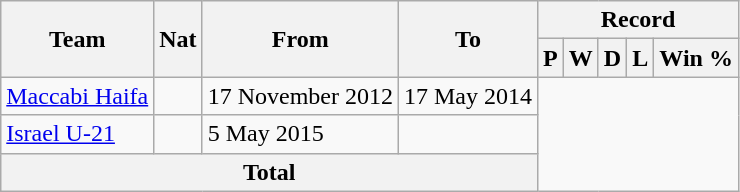<table class="wikitable" style="text-align: center">
<tr>
<th rowspan="2">Team</th>
<th rowspan="2">Nat</th>
<th rowspan="2">From</th>
<th rowspan="2">To</th>
<th colspan="7">Record</th>
</tr>
<tr>
<th>P</th>
<th>W</th>
<th>D</th>
<th>L</th>
<th>Win %</th>
</tr>
<tr>
<td align=left><a href='#'>Maccabi Haifa</a></td>
<td></td>
<td align=left>17 November 2012</td>
<td align=left>17 May 2014<br></td>
</tr>
<tr>
<td align=left><a href='#'>Israel U-21</a></td>
<td></td>
<td align=left>5 May 2015</td>
<td align=left><br></td>
</tr>
<tr>
<th colspan="4">Total<br></th>
</tr>
</table>
